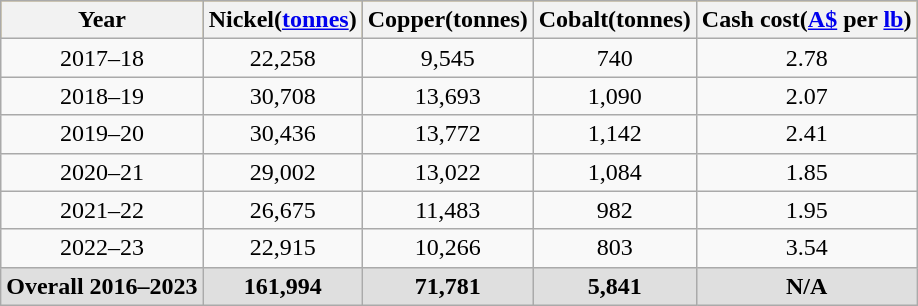<table class="wikitable">
<tr style="text-align:center; background:#daa520;">
<th>Year</th>
<th>Nickel(<a href='#'>tonnes</a>)</th>
<th>Copper(tonnes)</th>
<th>Cobalt(tonnes)</th>
<th>Cash cost(<a href='#'>A$</a> per <a href='#'>lb</a>)</th>
</tr>
<tr style="text-align:center;">
<td>2017–18</td>
<td>22,258</td>
<td>9,545</td>
<td>740</td>
<td>2.78</td>
</tr>
<tr style="text-align:center;">
<td>2018–19</td>
<td>30,708</td>
<td>13,693</td>
<td>1,090</td>
<td>2.07</td>
</tr>
<tr style="text-align:center;">
<td>2019–20</td>
<td>30,436</td>
<td>13,772</td>
<td>1,142</td>
<td>2.41</td>
</tr>
<tr style="text-align:center;">
<td>2020–21</td>
<td>29,002</td>
<td>13,022</td>
<td>1,084</td>
<td>1.85</td>
</tr>
<tr style="text-align:center;">
<td>2021–22</td>
<td>26,675</td>
<td>11,483</td>
<td>982</td>
<td>1.95</td>
</tr>
<tr style="text-align:center;">
<td>2022–23</td>
<td>22,915</td>
<td>10,266</td>
<td>803</td>
<td>3.54</td>
</tr>
<tr style="text-align:center;">
<td style="background:#dfdfdf;" align="left"><strong>Overall 2016–2023</strong></td>
<td style="background:#dfdfdf;"><strong>161,994</strong></td>
<td style="background:#dfdfdf;"><strong>71,781</strong></td>
<td style="background:#dfdfdf;"><strong>5,841</strong></td>
<td style="background:#dfdfdf;"><strong>N/A</strong></td>
</tr>
</table>
